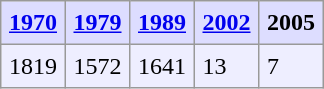<table align="center" rules="all" cellspacing="0" cellpadding="5" style="border: 1px solid #999">
<tr bgcolor="#DDDDFF">
<th><a href='#'>1970</a></th>
<th><a href='#'>1979</a></th>
<th><a href='#'>1989</a></th>
<th><a href='#'>2002</a></th>
<th>2005</th>
</tr>
<tr bgcolor="#EEEEFF">
<td>1819</td>
<td>1572</td>
<td>1641</td>
<td>13</td>
<td>7</td>
</tr>
</table>
